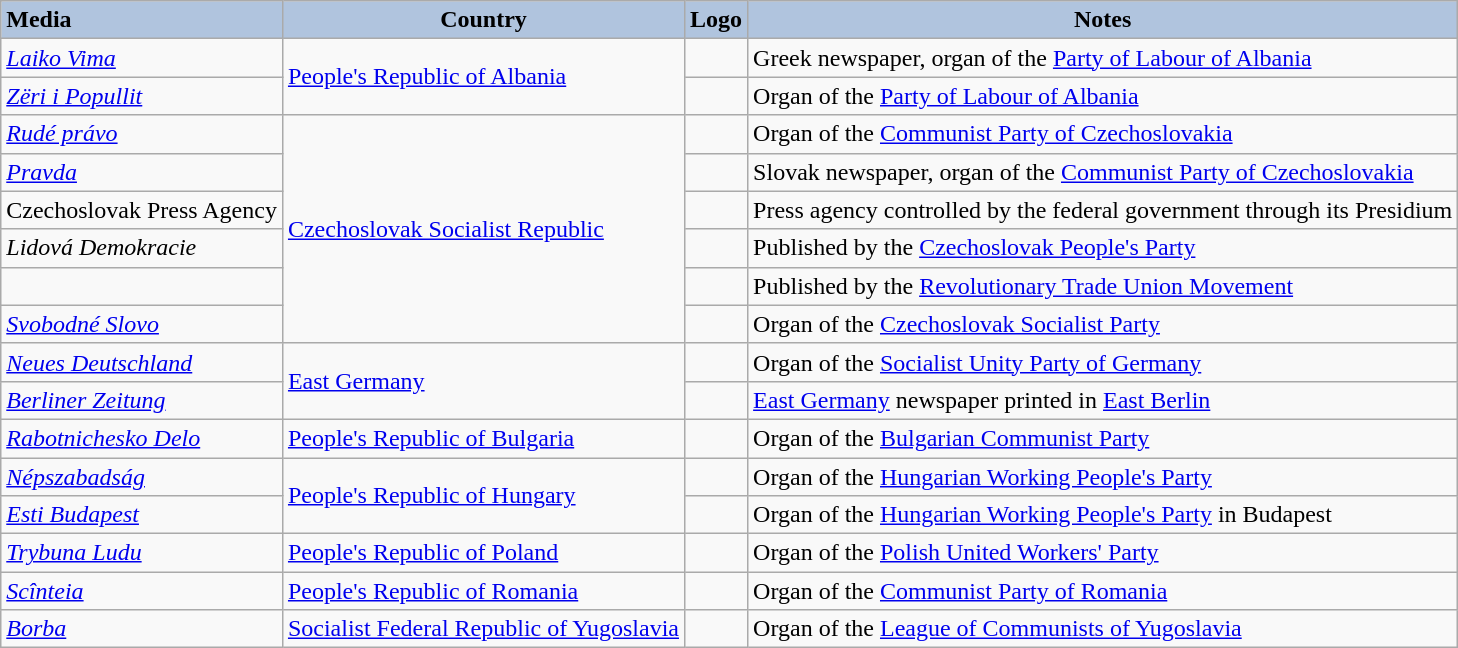<table class="wikitable" style="text-align: left">
<tr ">
<th style="text-align: left;background:#B0C4DE">Media</th>
<th style="background:#B0C4DE">Country</th>
<th style="background:#B0C4DE">Logo</th>
<th style="background:#B0C4DE">Notes</th>
</tr>
<tr>
<td align="left"><em><a href='#'>Laiko Vima</a></em></td>
<td rowspan="2"> <a href='#'>People's Republic of Albania</a></td>
<td></td>
<td>Greek newspaper, organ of the <a href='#'>Party of Labour of Albania</a></td>
</tr>
<tr>
<td align="left"><em><a href='#'>Zëri i Popullit</a></em></td>
<td></td>
<td>Organ of the <a href='#'>Party of Labour of Albania</a></td>
</tr>
<tr>
<td align="left"><em><a href='#'>Rudé právo</a></em></td>
<td rowspan="6"> <a href='#'>Czechoslovak Socialist Republic</a></td>
<td></td>
<td>Organ of the <a href='#'>Communist Party of Czechoslovakia</a></td>
</tr>
<tr>
<td align="left"><em><a href='#'>Pravda</a></em></td>
<td></td>
<td>Slovak newspaper, organ of the <a href='#'>Communist Party of Czechoslovakia</a></td>
</tr>
<tr>
<td align="left">Czechoslovak Press Agency</td>
<td></td>
<td>Press agency controlled by the federal government through its Presidium</td>
</tr>
<tr>
<td align="left"><em>Lidová Demokracie</em></td>
<td></td>
<td>Published by the <a href='#'>Czechoslovak People's Party</a></td>
</tr>
<tr>
<td align="left"><em></em></td>
<td></td>
<td>Published by the <a href='#'>Revolutionary Trade Union Movement</a></td>
</tr>
<tr>
<td align="left"><em><a href='#'>Svobodné Slovo</a></em></td>
<td></td>
<td>Organ of the <a href='#'>Czechoslovak Socialist Party</a></td>
</tr>
<tr>
<td align="left"><em><a href='#'>Neues Deutschland</a></em></td>
<td rowspan="2"> <a href='#'>East Germany</a></td>
<td></td>
<td>Organ of the <a href='#'>Socialist Unity Party of Germany</a></td>
</tr>
<tr>
<td align="left"><em><a href='#'>Berliner Zeitung</a></em></td>
<td></td>
<td><a href='#'>East Germany</a> newspaper printed in <a href='#'>East Berlin</a></td>
</tr>
<tr>
<td align=left><em><a href='#'>Rabotnichesko Delo</a></em></td>
<td> <a href='#'>People's Republic of Bulgaria</a></td>
<td></td>
<td>Organ of the <a href='#'>Bulgarian Communist Party</a></td>
</tr>
<tr>
<td align=left><em><a href='#'>Népszabadság</a></em></td>
<td rowspan="2"> <a href='#'>People's Republic of Hungary</a></td>
<td></td>
<td>Organ of the <a href='#'>Hungarian Working People's Party</a></td>
</tr>
<tr>
<td align=left><em><a href='#'>Esti Budapest</a></em></td>
<td></td>
<td>Organ of the <a href='#'>Hungarian Working People's Party</a> in Budapest</td>
</tr>
<tr>
<td align=left><em><a href='#'>Trybuna Ludu</a></em></td>
<td> <a href='#'>People's Republic of Poland</a></td>
<td></td>
<td>Organ of the <a href='#'>Polish United Workers' Party</a></td>
</tr>
<tr>
<td align=left><em><a href='#'>Scînteia</a> </em></td>
<td> <a href='#'>People's Republic of Romania</a></td>
<td></td>
<td>Organ of the <a href='#'>Communist Party of Romania</a></td>
</tr>
<tr>
<td align=left><em><a href='#'>Borba</a> </em></td>
<td> <a href='#'>Socialist Federal Republic of Yugoslavia</a></td>
<td></td>
<td>Organ of the <a href='#'>League of Communists of Yugoslavia</a></td>
</tr>
</table>
